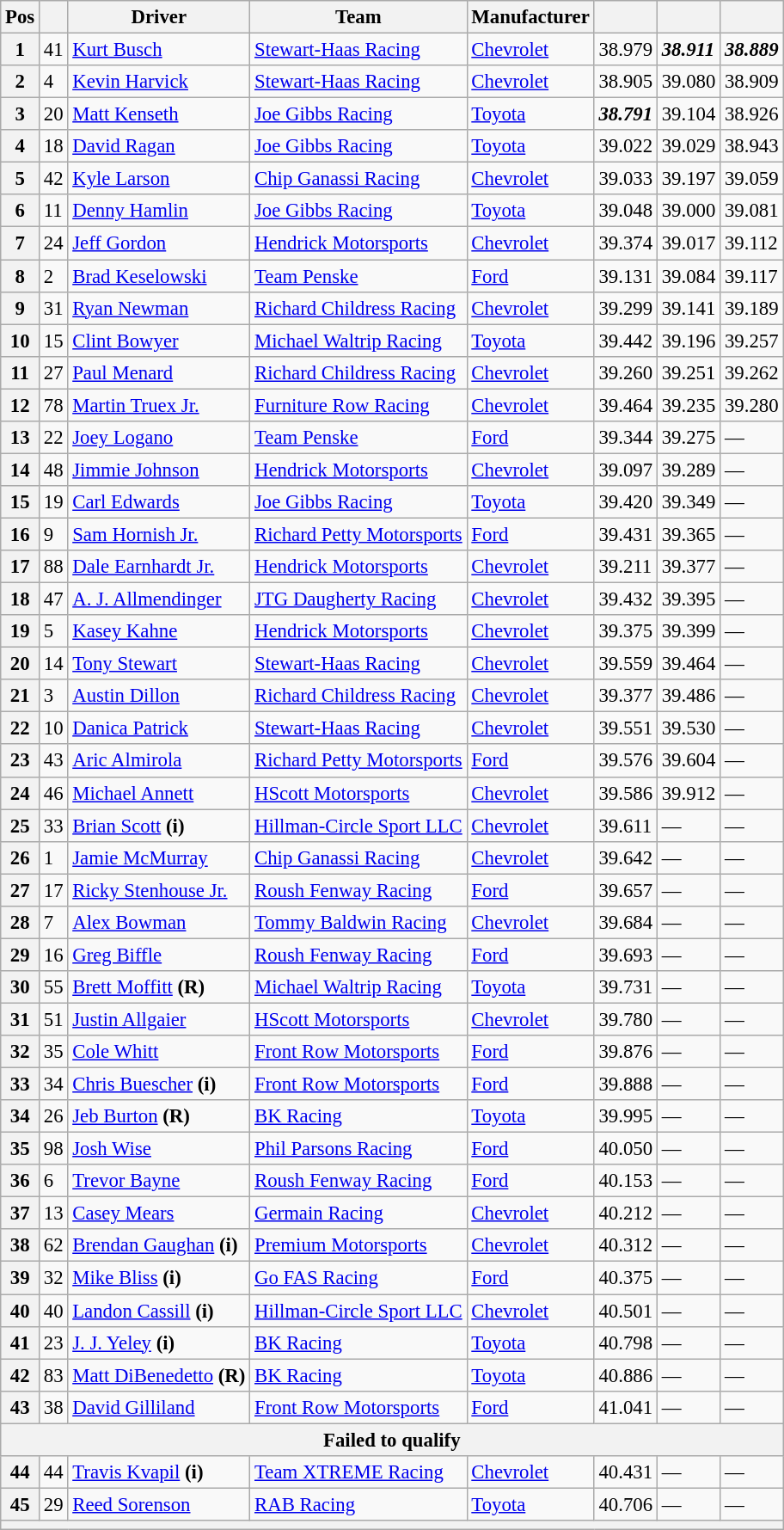<table class="wikitable" style="font-size:95%">
<tr>
<th>Pos</th>
<th></th>
<th>Driver</th>
<th>Team</th>
<th>Manufacturer</th>
<th></th>
<th></th>
<th></th>
</tr>
<tr>
<th>1</th>
<td>41</td>
<td><a href='#'>Kurt Busch</a></td>
<td><a href='#'>Stewart-Haas Racing</a></td>
<td><a href='#'>Chevrolet</a></td>
<td>38.979</td>
<td><strong><em>38.911</em></strong></td>
<td><strong><em>38.889</em></strong></td>
</tr>
<tr>
<th>2</th>
<td>4</td>
<td><a href='#'>Kevin Harvick</a></td>
<td><a href='#'>Stewart-Haas Racing</a></td>
<td><a href='#'>Chevrolet</a></td>
<td>38.905</td>
<td>39.080</td>
<td>38.909</td>
</tr>
<tr>
<th>3</th>
<td>20</td>
<td><a href='#'>Matt Kenseth</a></td>
<td><a href='#'>Joe Gibbs Racing</a></td>
<td><a href='#'>Toyota</a></td>
<td><strong><em>38.791</em></strong></td>
<td>39.104</td>
<td>38.926</td>
</tr>
<tr>
<th>4</th>
<td>18</td>
<td><a href='#'>David Ragan</a></td>
<td><a href='#'>Joe Gibbs Racing</a></td>
<td><a href='#'>Toyota</a></td>
<td>39.022</td>
<td>39.029</td>
<td>38.943</td>
</tr>
<tr>
<th>5</th>
<td>42</td>
<td><a href='#'>Kyle Larson</a></td>
<td><a href='#'>Chip Ganassi Racing</a></td>
<td><a href='#'>Chevrolet</a></td>
<td>39.033</td>
<td>39.197</td>
<td>39.059</td>
</tr>
<tr>
<th>6</th>
<td>11</td>
<td><a href='#'>Denny Hamlin</a></td>
<td><a href='#'>Joe Gibbs Racing</a></td>
<td><a href='#'>Toyota</a></td>
<td>39.048</td>
<td>39.000</td>
<td>39.081</td>
</tr>
<tr>
<th>7</th>
<td>24</td>
<td><a href='#'>Jeff Gordon</a></td>
<td><a href='#'>Hendrick Motorsports</a></td>
<td><a href='#'>Chevrolet</a></td>
<td>39.374</td>
<td>39.017</td>
<td>39.112</td>
</tr>
<tr>
<th>8</th>
<td>2</td>
<td><a href='#'>Brad Keselowski</a></td>
<td><a href='#'>Team Penske</a></td>
<td><a href='#'>Ford</a></td>
<td>39.131</td>
<td>39.084</td>
<td>39.117</td>
</tr>
<tr>
<th>9</th>
<td>31</td>
<td><a href='#'>Ryan Newman</a></td>
<td><a href='#'>Richard Childress Racing</a></td>
<td><a href='#'>Chevrolet</a></td>
<td>39.299</td>
<td>39.141</td>
<td>39.189</td>
</tr>
<tr>
<th>10</th>
<td>15</td>
<td><a href='#'>Clint Bowyer</a></td>
<td><a href='#'>Michael Waltrip Racing</a></td>
<td><a href='#'>Toyota</a></td>
<td>39.442</td>
<td>39.196</td>
<td>39.257</td>
</tr>
<tr>
<th>11</th>
<td>27</td>
<td><a href='#'>Paul Menard</a></td>
<td><a href='#'>Richard Childress Racing</a></td>
<td><a href='#'>Chevrolet</a></td>
<td>39.260</td>
<td>39.251</td>
<td>39.262</td>
</tr>
<tr>
<th>12</th>
<td>78</td>
<td><a href='#'>Martin Truex Jr.</a></td>
<td><a href='#'>Furniture Row Racing</a></td>
<td><a href='#'>Chevrolet</a></td>
<td>39.464</td>
<td>39.235</td>
<td>39.280</td>
</tr>
<tr>
<th>13</th>
<td>22</td>
<td><a href='#'>Joey Logano</a></td>
<td><a href='#'>Team Penske</a></td>
<td><a href='#'>Ford</a></td>
<td>39.344</td>
<td>39.275</td>
<td>—</td>
</tr>
<tr>
<th>14</th>
<td>48</td>
<td><a href='#'>Jimmie Johnson</a></td>
<td><a href='#'>Hendrick Motorsports</a></td>
<td><a href='#'>Chevrolet</a></td>
<td>39.097</td>
<td>39.289</td>
<td>—</td>
</tr>
<tr>
<th>15</th>
<td>19</td>
<td><a href='#'>Carl Edwards</a></td>
<td><a href='#'>Joe Gibbs Racing</a></td>
<td><a href='#'>Toyota</a></td>
<td>39.420</td>
<td>39.349</td>
<td>—</td>
</tr>
<tr>
<th>16</th>
<td>9</td>
<td><a href='#'>Sam Hornish Jr.</a></td>
<td><a href='#'>Richard Petty Motorsports</a></td>
<td><a href='#'>Ford</a></td>
<td>39.431</td>
<td>39.365</td>
<td>—</td>
</tr>
<tr>
<th>17</th>
<td>88</td>
<td><a href='#'>Dale Earnhardt Jr.</a></td>
<td><a href='#'>Hendrick Motorsports</a></td>
<td><a href='#'>Chevrolet</a></td>
<td>39.211</td>
<td>39.377</td>
<td>—</td>
</tr>
<tr>
<th>18</th>
<td>47</td>
<td><a href='#'>A. J. Allmendinger</a></td>
<td><a href='#'>JTG Daugherty Racing</a></td>
<td><a href='#'>Chevrolet</a></td>
<td>39.432</td>
<td>39.395</td>
<td>—</td>
</tr>
<tr>
<th>19</th>
<td>5</td>
<td><a href='#'>Kasey Kahne</a></td>
<td><a href='#'>Hendrick Motorsports</a></td>
<td><a href='#'>Chevrolet</a></td>
<td>39.375</td>
<td>39.399</td>
<td>—</td>
</tr>
<tr>
<th>20</th>
<td>14</td>
<td><a href='#'>Tony Stewart</a></td>
<td><a href='#'>Stewart-Haas Racing</a></td>
<td><a href='#'>Chevrolet</a></td>
<td>39.559</td>
<td>39.464</td>
<td>—</td>
</tr>
<tr>
<th>21</th>
<td>3</td>
<td><a href='#'>Austin Dillon</a></td>
<td><a href='#'>Richard Childress Racing</a></td>
<td><a href='#'>Chevrolet</a></td>
<td>39.377</td>
<td>39.486</td>
<td>—</td>
</tr>
<tr>
<th>22</th>
<td>10</td>
<td><a href='#'>Danica Patrick</a></td>
<td><a href='#'>Stewart-Haas Racing</a></td>
<td><a href='#'>Chevrolet</a></td>
<td>39.551</td>
<td>39.530</td>
<td>—</td>
</tr>
<tr>
<th>23</th>
<td>43</td>
<td><a href='#'>Aric Almirola</a></td>
<td><a href='#'>Richard Petty Motorsports</a></td>
<td><a href='#'>Ford</a></td>
<td>39.576</td>
<td>39.604</td>
<td>—</td>
</tr>
<tr>
<th>24</th>
<td>46</td>
<td><a href='#'>Michael Annett</a></td>
<td><a href='#'>HScott Motorsports</a></td>
<td><a href='#'>Chevrolet</a></td>
<td>39.586</td>
<td>39.912</td>
<td>—</td>
</tr>
<tr>
<th>25</th>
<td>33</td>
<td><a href='#'>Brian Scott</a> <strong>(i)</strong></td>
<td><a href='#'>Hillman-Circle Sport LLC</a></td>
<td><a href='#'>Chevrolet</a></td>
<td>39.611</td>
<td>—</td>
<td>—</td>
</tr>
<tr>
<th>26</th>
<td>1</td>
<td><a href='#'>Jamie McMurray</a></td>
<td><a href='#'>Chip Ganassi Racing</a></td>
<td><a href='#'>Chevrolet</a></td>
<td>39.642</td>
<td>—</td>
<td>—</td>
</tr>
<tr>
<th>27</th>
<td>17</td>
<td><a href='#'>Ricky Stenhouse Jr.</a></td>
<td><a href='#'>Roush Fenway Racing</a></td>
<td><a href='#'>Ford</a></td>
<td>39.657</td>
<td>—</td>
<td>—</td>
</tr>
<tr>
<th>28</th>
<td>7</td>
<td><a href='#'>Alex Bowman</a></td>
<td><a href='#'>Tommy Baldwin Racing</a></td>
<td><a href='#'>Chevrolet</a></td>
<td>39.684</td>
<td>—</td>
<td>—</td>
</tr>
<tr>
<th>29</th>
<td>16</td>
<td><a href='#'>Greg Biffle</a></td>
<td><a href='#'>Roush Fenway Racing</a></td>
<td><a href='#'>Ford</a></td>
<td>39.693</td>
<td>—</td>
<td>—</td>
</tr>
<tr>
<th>30</th>
<td>55</td>
<td><a href='#'>Brett Moffitt</a> <strong>(R)</strong></td>
<td><a href='#'>Michael Waltrip Racing</a></td>
<td><a href='#'>Toyota</a></td>
<td>39.731</td>
<td>—</td>
<td>—</td>
</tr>
<tr>
<th>31</th>
<td>51</td>
<td><a href='#'>Justin Allgaier</a></td>
<td><a href='#'>HScott Motorsports</a></td>
<td><a href='#'>Chevrolet</a></td>
<td>39.780</td>
<td>—</td>
<td>—</td>
</tr>
<tr>
<th>32</th>
<td>35</td>
<td><a href='#'>Cole Whitt</a></td>
<td><a href='#'>Front Row Motorsports</a></td>
<td><a href='#'>Ford</a></td>
<td>39.876</td>
<td>—</td>
<td>—</td>
</tr>
<tr>
<th>33</th>
<td>34</td>
<td><a href='#'>Chris Buescher</a> <strong>(i)</strong></td>
<td><a href='#'>Front Row Motorsports</a></td>
<td><a href='#'>Ford</a></td>
<td>39.888</td>
<td>—</td>
<td>—</td>
</tr>
<tr>
<th>34</th>
<td>26</td>
<td><a href='#'>Jeb Burton</a> <strong>(R)</strong></td>
<td><a href='#'>BK Racing</a></td>
<td><a href='#'>Toyota</a></td>
<td>39.995</td>
<td>—</td>
<td>—</td>
</tr>
<tr>
<th>35</th>
<td>98</td>
<td><a href='#'>Josh Wise</a></td>
<td><a href='#'>Phil Parsons Racing</a></td>
<td><a href='#'>Ford</a></td>
<td>40.050</td>
<td>—</td>
<td>—</td>
</tr>
<tr>
<th>36</th>
<td>6</td>
<td><a href='#'>Trevor Bayne</a></td>
<td><a href='#'>Roush Fenway Racing</a></td>
<td><a href='#'>Ford</a></td>
<td>40.153</td>
<td>—</td>
<td>—</td>
</tr>
<tr>
<th>37</th>
<td>13</td>
<td><a href='#'>Casey Mears</a></td>
<td><a href='#'>Germain Racing</a></td>
<td><a href='#'>Chevrolet</a></td>
<td>40.212</td>
<td>—</td>
<td>—</td>
</tr>
<tr>
<th>38</th>
<td>62</td>
<td><a href='#'>Brendan Gaughan</a> <strong>(i)</strong></td>
<td><a href='#'>Premium Motorsports</a></td>
<td><a href='#'>Chevrolet</a></td>
<td>40.312</td>
<td>—</td>
<td>—</td>
</tr>
<tr>
<th>39</th>
<td>32</td>
<td><a href='#'>Mike Bliss</a> <strong>(i)</strong></td>
<td><a href='#'>Go FAS Racing</a></td>
<td><a href='#'>Ford</a></td>
<td>40.375</td>
<td>—</td>
<td>—</td>
</tr>
<tr>
<th>40</th>
<td>40</td>
<td><a href='#'>Landon Cassill</a> <strong>(i)</strong></td>
<td><a href='#'>Hillman-Circle Sport LLC</a></td>
<td><a href='#'>Chevrolet</a></td>
<td>40.501</td>
<td>—</td>
<td>—</td>
</tr>
<tr>
<th>41</th>
<td>23</td>
<td><a href='#'>J. J. Yeley</a> <strong>(i)</strong></td>
<td><a href='#'>BK Racing</a></td>
<td><a href='#'>Toyota</a></td>
<td>40.798</td>
<td>—</td>
<td>—</td>
</tr>
<tr>
<th>42</th>
<td>83</td>
<td><a href='#'>Matt DiBenedetto</a> <strong>(R)</strong></td>
<td><a href='#'>BK Racing</a></td>
<td><a href='#'>Toyota</a></td>
<td>40.886</td>
<td>—</td>
<td>—</td>
</tr>
<tr>
<th>43</th>
<td>38</td>
<td><a href='#'>David Gilliland</a></td>
<td><a href='#'>Front Row Motorsports</a></td>
<td><a href='#'>Ford</a></td>
<td>41.041</td>
<td>—</td>
<td>—</td>
</tr>
<tr>
<th colspan="8">Failed to qualify</th>
</tr>
<tr>
<th>44</th>
<td>44</td>
<td><a href='#'>Travis Kvapil</a> <strong>(i)</strong></td>
<td><a href='#'>Team XTREME Racing</a></td>
<td><a href='#'>Chevrolet</a></td>
<td>40.431</td>
<td>—</td>
<td>—</td>
</tr>
<tr>
<th>45</th>
<td>29</td>
<td><a href='#'>Reed Sorenson</a></td>
<td><a href='#'>RAB Racing</a></td>
<td><a href='#'>Toyota</a></td>
<td>40.706</td>
<td>—</td>
<td>—</td>
</tr>
<tr>
<th colspan="8"></th>
</tr>
</table>
